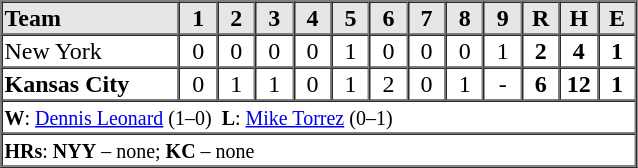<table border=1 cellspacing=0 width=425 style="margin-left:3em; text-align:center;">
<tr style="background-color:#e6e6e6;">
<th align=left width=28%>Team</th>
<th width=6%>1</th>
<th width=6%>2</th>
<th width=6%>3</th>
<th width=6%>4</th>
<th width=6%>5</th>
<th width=6%>6</th>
<th width=6%>7</th>
<th width=6%>8</th>
<th width=6%>9</th>
<th width=6%>R</th>
<th width=6%>H</th>
<th width=6%>E</th>
</tr>
<tr>
<td align=left>New York</td>
<td>0</td>
<td>0</td>
<td>0</td>
<td>0</td>
<td>1</td>
<td>0</td>
<td>0</td>
<td>0</td>
<td>1</td>
<td><strong>2</strong></td>
<td><strong>4</strong></td>
<td><strong>1</strong></td>
</tr>
<tr>
<td align=left><strong>Kansas City</strong></td>
<td>0</td>
<td>1</td>
<td>1</td>
<td>0</td>
<td>1</td>
<td>2</td>
<td>0</td>
<td>1</td>
<td>-</td>
<td><strong>6</strong></td>
<td><strong>12</strong></td>
<td><strong>1</strong></td>
</tr>
<tr style="text-align:left;">
<td colspan=13><small><strong>W</strong>: <a href='#'>Dennis Leonard</a> (1–0)  <strong>L</strong>: <a href='#'>Mike Torrez</a> (0–1)  </small></td>
</tr>
<tr style="text-align:left;">
<td colspan=13><small><strong>HRs</strong>: <strong>NYY</strong> – none; <strong>KC</strong> – none</small></td>
</tr>
</table>
